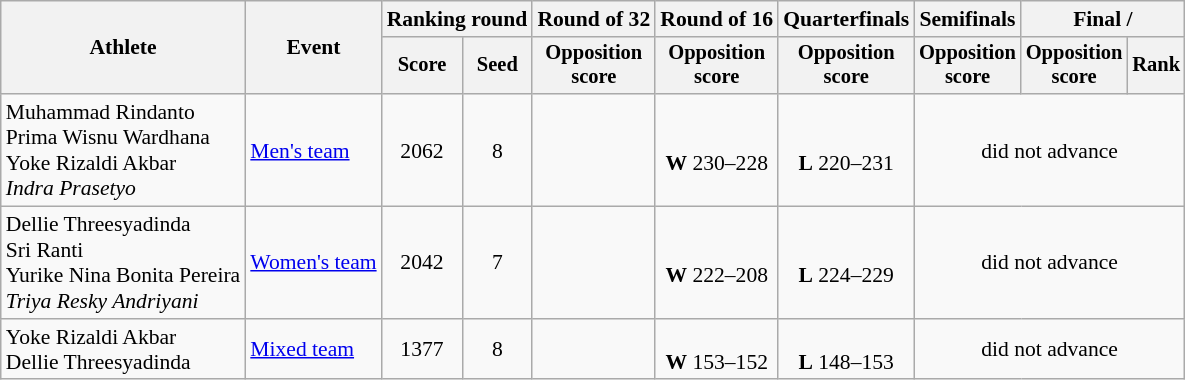<table class="wikitable" style="font-size:90%; text-align:center;">
<tr>
<th rowspan="2">Athlete</th>
<th rowspan="2">Event</th>
<th colspan="2">Ranking round</th>
<th>Round of 32</th>
<th>Round of 16</th>
<th>Quarterfinals</th>
<th>Semifinals</th>
<th colspan=2>Final / </th>
</tr>
<tr style=font-size:95%>
<th>Score</th>
<th>Seed</th>
<th>Opposition<br> score</th>
<th>Opposition<br> score</th>
<th>Opposition<br> score</th>
<th>Opposition<br> score</th>
<th>Opposition<br> score</th>
<th>Rank</th>
</tr>
<tr>
<td align=left>Muhammad Rindanto<br>Prima Wisnu Wardhana<br>Yoke Rizaldi Akbar<br><em>Indra Prasetyo</em></td>
<td align=left><a href='#'>Men's team</a></td>
<td>2062</td>
<td>8</td>
<td></td>
<td><br><strong>W</strong> 230–228</td>
<td><br><strong>L</strong> 220–231</td>
<td colspan=3>did not advance</td>
</tr>
<tr>
<td align=left>Dellie Threesyadinda<br>Sri Ranti<br>Yurike Nina Bonita Pereira<br><em>Triya Resky Andriyani</em></td>
<td align=left><a href='#'>Women's team</a></td>
<td>2042</td>
<td>7</td>
<td></td>
<td><br><strong>W</strong> 222–208</td>
<td><br><strong>L</strong> 224–229</td>
<td colspan=3>did not advance</td>
</tr>
<tr>
<td align=left>Yoke Rizaldi Akbar<br>Dellie Threesyadinda</td>
<td align=left><a href='#'>Mixed team</a></td>
<td>1377</td>
<td>8</td>
<td></td>
<td><br><strong>W</strong> 153–152</td>
<td><br><strong>L</strong> 148–153</td>
<td colspan=3>did not advance</td>
</tr>
</table>
